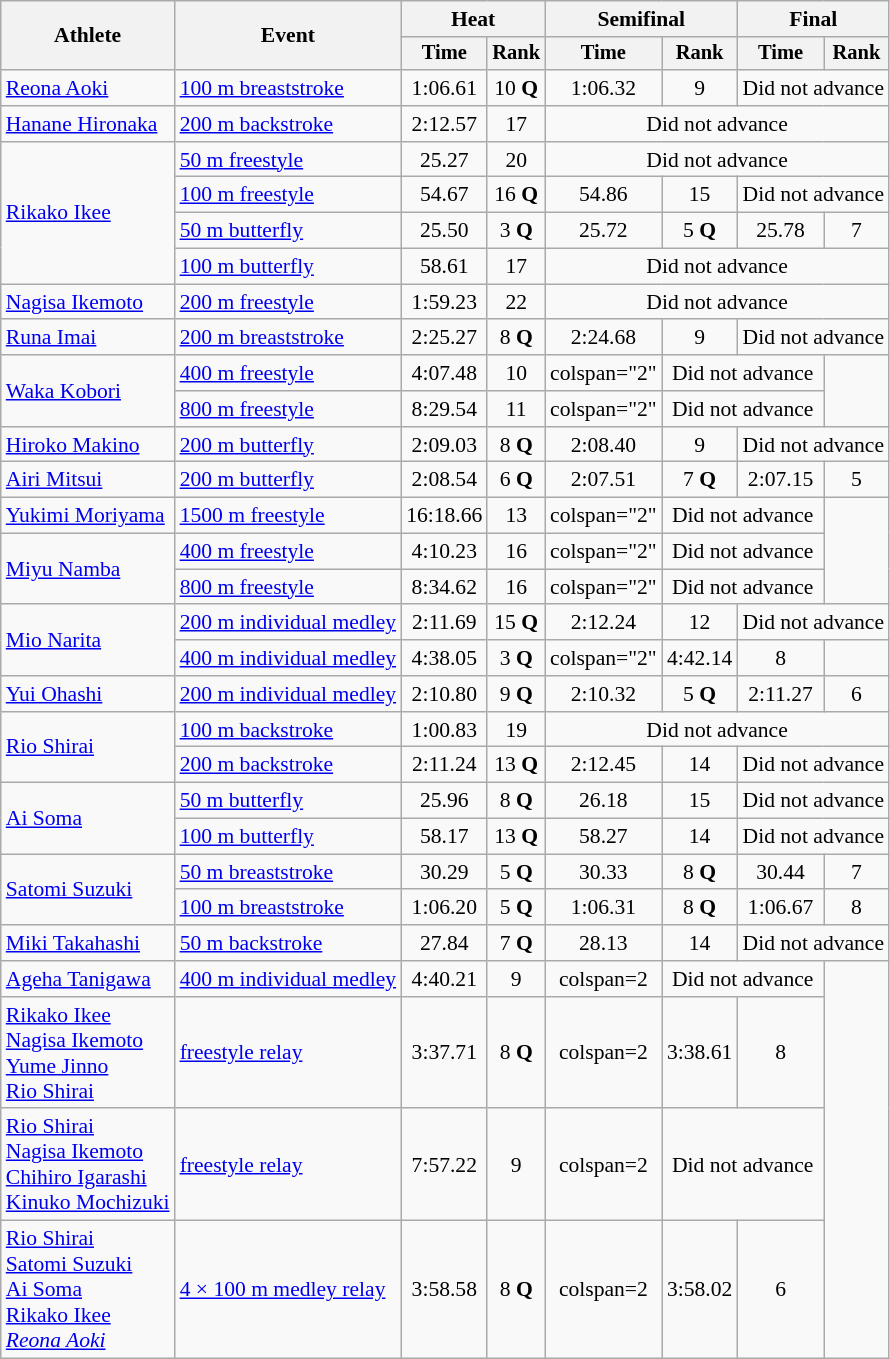<table class="wikitable" style="text-align:center; font-size:90%;">
<tr>
<th rowspan="2">Athlete</th>
<th rowspan="2">Event</th>
<th colspan="2">Heat</th>
<th colspan="2">Semifinal</th>
<th colspan="2">Final</th>
</tr>
<tr style="font-size:95%">
<th>Time</th>
<th>Rank</th>
<th>Time</th>
<th>Rank</th>
<th>Time</th>
<th>Rank</th>
</tr>
<tr>
<td align=left><a href='#'>Reona Aoki</a></td>
<td align=left><a href='#'>100 m breaststroke</a></td>
<td>1:06.61</td>
<td>10 <strong>Q</strong></td>
<td>1:06.32</td>
<td>9</td>
<td colspan=2>Did not advance</td>
</tr>
<tr>
<td align=left><a href='#'>Hanane Hironaka</a></td>
<td align=left><a href='#'>200 m backstroke</a></td>
<td>2:12.57</td>
<td>17</td>
<td colspan=4>Did not advance</td>
</tr>
<tr>
<td align=left rowspan=4><a href='#'>Rikako Ikee</a></td>
<td align=left><a href='#'>50 m freestyle</a></td>
<td>25.27</td>
<td>20</td>
<td colspan=4>Did not advance</td>
</tr>
<tr>
<td align=left><a href='#'>100 m freestyle</a></td>
<td>54.67</td>
<td>16 <strong>Q</strong></td>
<td>54.86</td>
<td>15</td>
<td colspan="2">Did not advance</td>
</tr>
<tr>
<td align=left><a href='#'>50 m butterfly</a></td>
<td>25.50</td>
<td>3 <strong>Q</strong></td>
<td>25.72</td>
<td>5 <strong>Q</strong></td>
<td>25.78</td>
<td>7</td>
</tr>
<tr>
<td align=left><a href='#'>100 m butterfly</a></td>
<td>58.61</td>
<td>17</td>
<td colspan="4">Did not advance</td>
</tr>
<tr>
<td align=left><a href='#'>Nagisa Ikemoto</a></td>
<td align=left><a href='#'>200 m freestyle</a></td>
<td>1:59.23</td>
<td>22</td>
<td colspan=4>Did not advance</td>
</tr>
<tr>
<td align=left><a href='#'>Runa Imai</a></td>
<td align=left><a href='#'>200 m breaststroke</a></td>
<td>2:25.27</td>
<td>8 <strong>Q</strong></td>
<td>2:24.68</td>
<td>9</td>
<td colspan=2>Did not advance</td>
</tr>
<tr>
<td align=left rowspan=2><a href='#'>Waka Kobori</a></td>
<td align=left><a href='#'>400 m freestyle</a></td>
<td>4:07.48</td>
<td>10</td>
<td>colspan="2" </td>
<td colspan="2">Did not advance</td>
</tr>
<tr>
<td align=left><a href='#'>800 m freestyle</a></td>
<td>8:29.54</td>
<td>11</td>
<td>colspan="2" </td>
<td colspan="2">Did not advance</td>
</tr>
<tr>
<td align=left><a href='#'>Hiroko Makino</a></td>
<td align=left><a href='#'>200 m butterfly</a></td>
<td>2:09.03</td>
<td>8 <strong>Q</strong></td>
<td>2:08.40</td>
<td>9</td>
<td colspan="2">Did not advance</td>
</tr>
<tr>
<td align=left><a href='#'>Airi Mitsui</a></td>
<td align=left><a href='#'>200 m butterfly</a></td>
<td>2:08.54</td>
<td>6 <strong>Q</strong></td>
<td>2:07.51</td>
<td>7 <strong>Q</strong></td>
<td>2:07.15</td>
<td>5</td>
</tr>
<tr>
<td align=left><a href='#'>Yukimi Moriyama</a></td>
<td align=left><a href='#'>1500 m freestyle</a></td>
<td>16:18.66</td>
<td>13</td>
<td>colspan="2" </td>
<td colspan="2">Did not advance</td>
</tr>
<tr>
<td align=left rowspan=2><a href='#'>Miyu Namba</a></td>
<td align=left><a href='#'>400 m  freestyle</a></td>
<td>4:10.23</td>
<td>16</td>
<td>colspan="2" </td>
<td colspan="2">Did not advance</td>
</tr>
<tr>
<td align=left><a href='#'>800 m freestyle</a></td>
<td>8:34.62</td>
<td>16</td>
<td>colspan="2" </td>
<td colspan="2">Did not advance</td>
</tr>
<tr>
<td align=left rowspan=2><a href='#'>Mio Narita</a></td>
<td align=left><a href='#'>200 m individual medley</a></td>
<td>2:11.69</td>
<td>15 <strong>Q</strong></td>
<td>2:12.24</td>
<td>12</td>
<td colspan="2">Did not advance</td>
</tr>
<tr>
<td align=left><a href='#'>400 m individual medley</a></td>
<td>4:38.05</td>
<td>3 <strong>Q</strong></td>
<td>colspan="2" </td>
<td>4:42.14</td>
<td>8</td>
</tr>
<tr>
<td align=left><a href='#'>Yui Ohashi</a></td>
<td align=left><a href='#'>200 m individual medley</a></td>
<td>2:10.80</td>
<td>9 <strong>Q</strong></td>
<td>2:10.32</td>
<td>5 <strong>Q</strong></td>
<td>2:11.27</td>
<td>6</td>
</tr>
<tr>
<td align=left rowspan=2><a href='#'>Rio Shirai</a></td>
<td align=left><a href='#'>100 m backstroke</a></td>
<td>1:00.83</td>
<td>19</td>
<td colspan=4>Did not advance</td>
</tr>
<tr>
<td align=left><a href='#'>200 m backstroke</a></td>
<td>2:11.24</td>
<td>13 <strong>Q</strong></td>
<td>2:12.45</td>
<td>14</td>
<td colspan=2>Did not advance</td>
</tr>
<tr>
<td align=left rowspan=2><a href='#'>Ai Soma</a></td>
<td align=left><a href='#'>50 m butterfly</a></td>
<td>25.96</td>
<td>8 <strong>Q</strong></td>
<td>26.18</td>
<td>15</td>
<td colspan="2">Did not advance</td>
</tr>
<tr>
<td align=left><a href='#'>100 m butterfly</a></td>
<td>58.17</td>
<td>13 <strong>Q</strong></td>
<td>58.27</td>
<td>14</td>
<td colspan="2">Did not advance</td>
</tr>
<tr>
<td align=left rowspan=2><a href='#'>Satomi Suzuki</a></td>
<td align=left><a href='#'>50 m breaststroke</a></td>
<td>30.29</td>
<td>5 <strong>Q</strong></td>
<td>30.33</td>
<td>8 <strong>Q</strong></td>
<td>30.44</td>
<td>7</td>
</tr>
<tr>
<td align=left><a href='#'>100 m breaststroke</a></td>
<td>1:06.20</td>
<td>5 <strong>Q</strong></td>
<td>1:06.31</td>
<td>8 <strong>Q</strong></td>
<td>1:06.67</td>
<td>8</td>
</tr>
<tr>
<td align=left><a href='#'>Miki Takahashi</a></td>
<td align=left><a href='#'>50 m backstroke</a></td>
<td>27.84</td>
<td>7 <strong>Q</strong></td>
<td>28.13</td>
<td>14</td>
<td colspan=2>Did not advance</td>
</tr>
<tr>
<td align=left><a href='#'>Ageha Tanigawa</a></td>
<td align=left><a href='#'>400 m individual medley</a></td>
<td>4:40.21</td>
<td>9</td>
<td>colspan=2 </td>
<td colspan=2>Did not advance</td>
</tr>
<tr>
<td align=left><a href='#'>Rikako Ikee</a><br> <a href='#'>Nagisa Ikemoto</a><br> <a href='#'>Yume Jinno</a><br> <a href='#'>Rio Shirai</a></td>
<td align=left><a href='#'> freestyle relay</a></td>
<td>3:37.71</td>
<td>8 <strong>Q</strong></td>
<td>colspan=2 </td>
<td>3:38.61</td>
<td>8</td>
</tr>
<tr>
<td align=left><a href='#'>Rio Shirai</a> <br><a href='#'>Nagisa Ikemoto</a><br><a href='#'>Chihiro Igarashi</a> <br><a href='#'>Kinuko Mochizuki</a></td>
<td align=left><a href='#'> freestyle relay</a></td>
<td>7:57.22</td>
<td>9</td>
<td>colspan=2 </td>
<td colspan=2>Did not advance</td>
</tr>
<tr>
<td align=left><a href='#'>Rio Shirai</a> <br><a href='#'>Satomi Suzuki</a> <br><a href='#'>Ai Soma</a><br><a href='#'>Rikako Ikee</a><br><em><a href='#'>Reona Aoki</a></em></td>
<td align=left><a href='#'>4 × 100 m medley relay</a></td>
<td>3:58.58</td>
<td>8 <strong>Q</strong></td>
<td>colspan=2 </td>
<td>3:58.02</td>
<td>6</td>
</tr>
</table>
